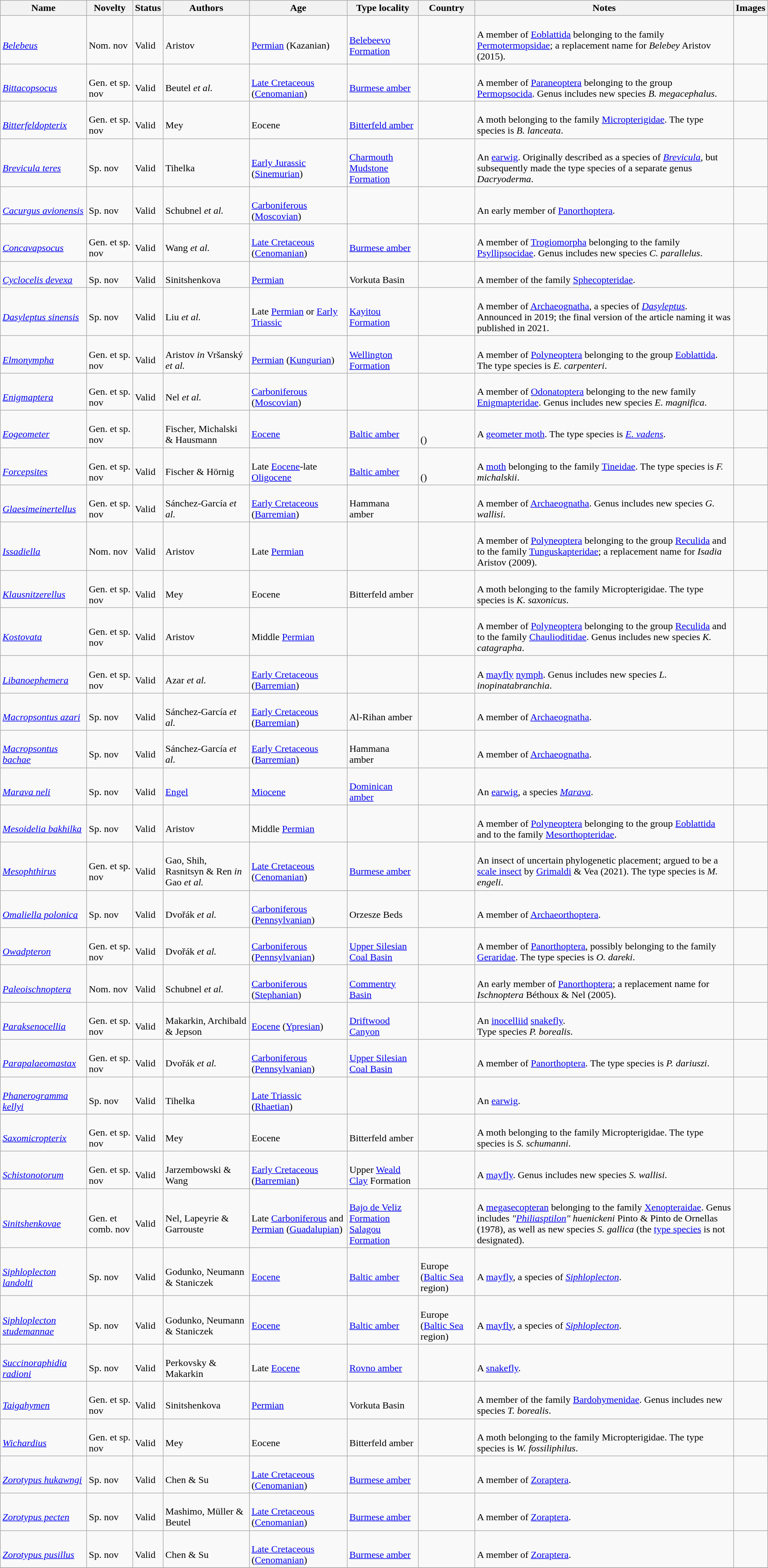<table class="wikitable sortable" align="center" width="100%">
<tr>
<th>Name</th>
<th>Novelty</th>
<th>Status</th>
<th>Authors</th>
<th>Age</th>
<th>Type locality</th>
<th>Country</th>
<th>Notes</th>
<th>Images</th>
</tr>
<tr>
<td><br><em><a href='#'>Belebeus</a></em></td>
<td><br>Nom. nov</td>
<td><br>Valid</td>
<td><br>Aristov</td>
<td><br><a href='#'>Permian</a> (Kazanian)</td>
<td><br><a href='#'>Belebeevo Formation</a></td>
<td><br></td>
<td><br>A member of <a href='#'>Eoblattida</a> belonging to the family <a href='#'>Permotermopsidae</a>; a replacement name for <em>Belebey</em> Aristov (2015).</td>
<td></td>
</tr>
<tr>
<td><br><em><a href='#'>Bittacopsocus</a></em></td>
<td><br>Gen. et sp. nov</td>
<td><br>Valid</td>
<td><br>Beutel <em>et al.</em></td>
<td><br><a href='#'>Late Cretaceous</a> (<a href='#'>Cenomanian</a>)</td>
<td><br><a href='#'>Burmese amber</a></td>
<td><br></td>
<td><br>A member of <a href='#'>Paraneoptera</a> belonging to the group <a href='#'>Permopsocida</a>. Genus includes new species <em>B. megacephalus</em>.</td>
<td></td>
</tr>
<tr>
<td><br><em><a href='#'>Bitterfeldopterix</a></em></td>
<td><br>Gen. et sp. nov</td>
<td><br>Valid</td>
<td><br>Mey</td>
<td><br>Eocene</td>
<td><br><a href='#'>Bitterfeld amber</a></td>
<td><br></td>
<td><br>A moth belonging to the family <a href='#'>Micropterigidae</a>. The type species is <em>B. lanceata</em>.</td>
<td></td>
</tr>
<tr>
<td><br><em><a href='#'>Brevicula teres</a></em></td>
<td><br>Sp. nov</td>
<td><br>Valid</td>
<td><br>Tihelka</td>
<td><br><a href='#'>Early Jurassic</a> (<a href='#'>Sinemurian</a>)</td>
<td><br><a href='#'>Charmouth Mudstone Formation</a></td>
<td><br></td>
<td><br>An <a href='#'>earwig</a>. Originally described as a species of <em><a href='#'>Brevicula</a></em>, but subsequently made the type species of a separate genus <em>Dacryoderma</em>.</td>
<td></td>
</tr>
<tr>
<td><br><em><a href='#'>Cacurgus avionensis</a></em></td>
<td><br>Sp. nov</td>
<td><br>Valid</td>
<td><br>Schubnel <em>et al.</em></td>
<td><br><a href='#'>Carboniferous</a> (<a href='#'>Moscovian</a>)</td>
<td></td>
<td><br></td>
<td><br>An early member of <a href='#'>Panorthoptera</a>.</td>
<td></td>
</tr>
<tr>
<td><br><em><a href='#'>Concavapsocus</a></em></td>
<td><br>Gen. et sp. nov</td>
<td><br>Valid</td>
<td><br>Wang <em>et al.</em></td>
<td><br><a href='#'>Late Cretaceous</a> (<a href='#'>Cenomanian</a>)</td>
<td><br><a href='#'>Burmese amber</a></td>
<td><br></td>
<td><br>A member of <a href='#'>Trogiomorpha</a> belonging to the family <a href='#'>Psyllipsocidae</a>. Genus includes new species <em>C. parallelus</em>.</td>
<td></td>
</tr>
<tr>
<td><br><em><a href='#'>Cyclocelis devexa</a></em></td>
<td><br>Sp. nov</td>
<td><br>Valid</td>
<td><br>Sinitshenkova</td>
<td><br><a href='#'>Permian</a></td>
<td><br>Vorkuta Basin</td>
<td><br></td>
<td><br>A member of the family <a href='#'>Sphecopteridae</a>.</td>
<td></td>
</tr>
<tr>
<td><br><em><a href='#'>Dasyleptus sinensis</a></em></td>
<td><br>Sp. nov</td>
<td><br>Valid</td>
<td><br>Liu <em>et al.</em></td>
<td><br>Late <a href='#'>Permian</a> or <a href='#'>Early Triassic</a></td>
<td><br><a href='#'>Kayitou Formation</a></td>
<td><br></td>
<td><br>A member of <a href='#'>Archaeognatha</a>, a species of <em><a href='#'>Dasyleptus</a></em>. Announced in 2019; the final version of the article naming it was published in 2021.</td>
<td></td>
</tr>
<tr>
<td><br><em><a href='#'>Elmonympha</a></em></td>
<td><br>Gen. et sp. nov</td>
<td><br>Valid</td>
<td><br>Aristov <em>in</em> Vršanský <em>et al.</em></td>
<td><br><a href='#'>Permian</a> (<a href='#'>Kungurian</a>)</td>
<td><br><a href='#'>Wellington Formation</a></td>
<td><br></td>
<td><br>A member of <a href='#'>Polyneoptera</a> belonging to the group <a href='#'>Eoblattida</a>. The type species is <em>E. carpenteri</em>.</td>
<td></td>
</tr>
<tr>
<td><br><em><a href='#'>Enigmaptera</a></em></td>
<td><br>Gen. et sp. nov</td>
<td><br>Valid</td>
<td><br>Nel <em>et al.</em></td>
<td><br><a href='#'>Carboniferous</a> (<a href='#'>Moscovian</a>)</td>
<td></td>
<td><br></td>
<td><br>A member of <a href='#'>Odonatoptera</a> belonging to the new family <a href='#'>Enigmapteridae</a>. Genus includes new species <em>E. magnifica</em>.</td>
<td></td>
</tr>
<tr>
<td><br><em><a href='#'>Eogeometer</a></em></td>
<td><br>Gen. et sp. nov</td>
<td></td>
<td><br>Fischer, Michalski & Hausmann</td>
<td><br><a href='#'>Eocene</a></td>
<td><br><a href='#'>Baltic amber</a></td>
<td><br><br>()</td>
<td><br>A <a href='#'>geometer moth</a>. The type species is <em><a href='#'>E. vadens</a></em>.</td>
<td></td>
</tr>
<tr>
<td><br><em><a href='#'>Forcepsites</a></em></td>
<td><br>Gen. et sp. nov</td>
<td><br>Valid</td>
<td><br>Fischer & Hörnig</td>
<td><br>Late <a href='#'>Eocene</a>-late <a href='#'>Oligocene</a></td>
<td><br><a href='#'>Baltic amber</a></td>
<td><br><br>()</td>
<td><br>A <a href='#'>moth</a> belonging to the family <a href='#'>Tineidae</a>. The type species is <em>F. michalskii</em>.</td>
<td></td>
</tr>
<tr>
<td><br><em><a href='#'>Glaesimeinertellus</a></em></td>
<td><br>Gen. et sp. nov</td>
<td><br>Valid</td>
<td><br>Sánchez-García <em>et al.</em></td>
<td><br><a href='#'>Early Cretaceous</a> (<a href='#'>Barremian</a>)</td>
<td><br>Hammana amber</td>
<td><br></td>
<td><br>A member of <a href='#'>Archaeognatha</a>. Genus includes new species <em>G. wallisi</em>.</td>
<td></td>
</tr>
<tr>
<td><br><em><a href='#'>Issadiella</a></em></td>
<td><br>Nom. nov</td>
<td><br>Valid</td>
<td><br>Aristov</td>
<td><br>Late <a href='#'>Permian</a></td>
<td></td>
<td><br></td>
<td><br>A member of <a href='#'>Polyneoptera</a> belonging to the group <a href='#'>Reculida</a> and to the family <a href='#'>Tunguskapteridae</a>; a replacement name for <em>Isadia</em> Aristov (2009).</td>
<td></td>
</tr>
<tr>
<td><br><em><a href='#'>Klausnitzerellus</a></em></td>
<td><br>Gen. et sp. nov</td>
<td><br>Valid</td>
<td><br>Mey</td>
<td><br>Eocene</td>
<td><br>Bitterfeld amber</td>
<td><br></td>
<td><br>A moth belonging to the family Micropterigidae. The type species is <em>K. saxonicus</em>.</td>
<td></td>
</tr>
<tr>
<td><br><em><a href='#'>Kostovata</a></em></td>
<td><br>Gen. et sp. nov</td>
<td><br>Valid</td>
<td><br>Aristov</td>
<td><br>Middle <a href='#'>Permian</a></td>
<td></td>
<td><br></td>
<td><br>A member of <a href='#'>Polyneoptera</a> belonging to the group <a href='#'>Reculida</a> and to the family <a href='#'>Chaulioditidae</a>. Genus includes new species <em>K. catagrapha</em>.</td>
<td></td>
</tr>
<tr>
<td><br><em><a href='#'>Libanoephemera</a></em></td>
<td><br>Gen. et sp. nov</td>
<td><br>Valid</td>
<td><br>Azar <em>et al.</em></td>
<td><br><a href='#'>Early Cretaceous</a> (<a href='#'>Barremian</a>)</td>
<td></td>
<td><br></td>
<td><br>A <a href='#'>mayfly</a> <a href='#'>nymph</a>. Genus includes new species <em>L. inopinatabranchia</em>.</td>
<td></td>
</tr>
<tr>
<td><br><em><a href='#'>Macropsontus azari</a></em></td>
<td><br>Sp. nov</td>
<td><br>Valid</td>
<td><br>Sánchez-García <em>et al.</em></td>
<td><br><a href='#'>Early Cretaceous</a> (<a href='#'>Barremian</a>)</td>
<td><br>Al-Rihan amber</td>
<td><br></td>
<td><br>A member of <a href='#'>Archaeognatha</a>.</td>
<td></td>
</tr>
<tr>
<td><br><em><a href='#'>Macropsontus bachae</a></em></td>
<td><br>Sp. nov</td>
<td><br>Valid</td>
<td><br>Sánchez-García <em>et al.</em></td>
<td><br><a href='#'>Early Cretaceous</a> (<a href='#'>Barremian</a>)</td>
<td><br>Hammana amber</td>
<td><br></td>
<td><br>A member of <a href='#'>Archaeognatha</a>.</td>
<td></td>
</tr>
<tr>
<td><br><em><a href='#'>Marava neli</a></em></td>
<td><br>Sp. nov</td>
<td><br>Valid</td>
<td><br><a href='#'>Engel</a></td>
<td><br><a href='#'>Miocene</a></td>
<td><br><a href='#'>Dominican amber</a></td>
<td><br></td>
<td><br>An <a href='#'>earwig</a>, a species <em><a href='#'>Marava</a></em>.</td>
<td></td>
</tr>
<tr>
<td><br><em><a href='#'>Mesoidelia bakhilka</a></em></td>
<td><br>Sp. nov</td>
<td><br>Valid</td>
<td><br>Aristov</td>
<td><br>Middle <a href='#'>Permian</a></td>
<td></td>
<td><br></td>
<td><br>A member of <a href='#'>Polyneoptera</a> belonging to the group <a href='#'>Eoblattida</a> and to the family <a href='#'>Mesorthopteridae</a>.</td>
<td></td>
</tr>
<tr>
<td><br><em><a href='#'>Mesophthirus</a></em></td>
<td><br>Gen. et sp. nov</td>
<td><br>Valid</td>
<td><br>Gao, Shih, Rasnitsyn & Ren <em>in</em> Gao <em>et al.</em></td>
<td><br><a href='#'>Late Cretaceous</a> (<a href='#'>Cenomanian</a>)</td>
<td><br><a href='#'>Burmese amber</a></td>
<td><br></td>
<td><br>An insect of uncertain phylogenetic placement; argued to be a <a href='#'>scale insect</a> by <a href='#'>Grimaldi</a> & Vea (2021). The type species is <em>M. engeli</em>.</td>
<td></td>
</tr>
<tr>
<td><br><em><a href='#'>Omaliella polonica</a></em></td>
<td><br>Sp. nov</td>
<td><br>Valid</td>
<td><br>Dvořák <em>et al.</em></td>
<td><br><a href='#'>Carboniferous</a> (<a href='#'>Pennsylvanian</a>)</td>
<td><br>Orzesze Beds</td>
<td><br></td>
<td><br>A member of <a href='#'>Archaeorthoptera</a>.</td>
<td></td>
</tr>
<tr>
<td><br><em><a href='#'>Owadpteron</a></em></td>
<td><br>Gen. et sp. nov</td>
<td><br>Valid</td>
<td><br>Dvořák <em>et al.</em></td>
<td><br><a href='#'>Carboniferous</a> (<a href='#'>Pennsylvanian</a>)</td>
<td><br><a href='#'>Upper Silesian Coal Basin</a></td>
<td><br></td>
<td><br>A member of <a href='#'>Panorthoptera</a>, possibly belonging to the family <a href='#'>Geraridae</a>. The type species is <em>O. dareki</em>.</td>
<td></td>
</tr>
<tr>
<td><br><em><a href='#'>Paleoischnoptera</a></em></td>
<td><br>Nom. nov</td>
<td><br>Valid</td>
<td><br>Schubnel <em>et al.</em></td>
<td><br><a href='#'>Carboniferous</a> (<a href='#'>Stephanian</a>)</td>
<td><br><a href='#'>Commentry Basin</a></td>
<td><br></td>
<td><br>An early member of <a href='#'>Panorthoptera</a>; a replacement name for <em>Ischnoptera</em> Béthoux & Nel (2005).</td>
<td></td>
</tr>
<tr>
<td><br><em><a href='#'>Paraksenocellia</a></em></td>
<td><br>Gen. et sp. nov</td>
<td><br>Valid</td>
<td><br>Makarkin, Archibald & Jepson</td>
<td><br><a href='#'>Eocene</a> (<a href='#'>Ypresian</a>)</td>
<td><br><a href='#'>Driftwood Canyon</a></td>
<td><br><br></td>
<td><br>An <a href='#'>inocelliid</a> <a href='#'>snakefly</a>.<br> Type species <em>P. borealis</em>.</td>
<td></td>
</tr>
<tr>
<td><br><em><a href='#'>Parapalaeomastax</a></em></td>
<td><br>Gen. et sp. nov</td>
<td><br>Valid</td>
<td><br>Dvořák <em>et al.</em></td>
<td><br><a href='#'>Carboniferous</a> (<a href='#'>Pennsylvanian</a>)</td>
<td><br><a href='#'>Upper Silesian Coal Basin</a></td>
<td><br></td>
<td><br>A member of <a href='#'>Panorthoptera</a>. The type species is <em>P. dariuszi</em>.</td>
<td></td>
</tr>
<tr>
<td><br><em><a href='#'>Phanerogramma kellyi</a></em></td>
<td><br>Sp. nov</td>
<td><br>Valid</td>
<td><br>Tihelka</td>
<td><br><a href='#'>Late Triassic</a> (<a href='#'>Rhaetian</a>)</td>
<td></td>
<td><br></td>
<td><br>An <a href='#'>earwig</a>.</td>
<td></td>
</tr>
<tr>
<td><br><em><a href='#'>Saxomicropterix</a></em></td>
<td><br>Gen. et sp. nov</td>
<td><br>Valid</td>
<td><br>Mey</td>
<td><br>Eocene</td>
<td><br>Bitterfeld amber</td>
<td><br></td>
<td><br>A moth belonging to the family Micropterigidae. The type species is <em>S. schumanni</em>.</td>
<td></td>
</tr>
<tr>
<td><br><em><a href='#'>Schistonotorum</a></em></td>
<td><br>Gen. et sp. nov</td>
<td><br>Valid</td>
<td><br>Jarzembowski & Wang</td>
<td><br><a href='#'>Early Cretaceous</a> (<a href='#'>Barremian</a>)</td>
<td><br>Upper <a href='#'>Weald Clay</a> Formation</td>
<td><br></td>
<td><br>A <a href='#'>mayfly</a>. Genus includes new species <em>S. wallisi</em>.</td>
<td></td>
</tr>
<tr>
<td><br><em><a href='#'>Sinitshenkovae</a></em></td>
<td><br>Gen. et comb. nov</td>
<td><br>Valid</td>
<td><br>Nel, Lapeyrie & Garrouste</td>
<td><br>Late <a href='#'>Carboniferous</a> and <a href='#'>Permian</a> (<a href='#'>Guadalupian</a>)</td>
<td><br><a href='#'>Bajo de Veliz Formation</a><br>
<a href='#'>Salagou Formation</a></td>
<td><br><br>
</td>
<td><br>A <a href='#'>megasecopteran</a> belonging to the family <a href='#'>Xenopteraidae</a>. Genus includes <em>"<a href='#'>Philiasptilon</a>" huenickeni</em> Pinto & Pinto de Ornellas (1978), as well as new species <em>S. gallica</em> (the <a href='#'>type species</a> is not designated).</td>
<td></td>
</tr>
<tr>
<td><br><em><a href='#'>Siphloplecton landolti</a></em></td>
<td><br>Sp. nov</td>
<td><br>Valid</td>
<td><br>Godunko, Neumann & Staniczek</td>
<td><br><a href='#'>Eocene</a></td>
<td><br><a href='#'>Baltic amber</a></td>
<td><br>Europe (<a href='#'>Baltic Sea</a> region)</td>
<td><br>A <a href='#'>mayfly</a>, a species of <em><a href='#'>Siphloplecton</a></em>.</td>
<td></td>
</tr>
<tr>
<td><br><em><a href='#'>Siphloplecton studemannae</a></em></td>
<td><br>Sp. nov</td>
<td><br>Valid</td>
<td><br>Godunko, Neumann & Staniczek</td>
<td><br><a href='#'>Eocene</a></td>
<td><br><a href='#'>Baltic amber</a></td>
<td><br>Europe (<a href='#'>Baltic Sea</a> region)</td>
<td><br>A <a href='#'>mayfly</a>, a species of <em><a href='#'>Siphloplecton</a></em>.</td>
<td></td>
</tr>
<tr>
<td><br><em><a href='#'>Succinoraphidia radioni</a></em></td>
<td><br>Sp. nov</td>
<td><br>Valid</td>
<td><br>Perkovsky & Makarkin</td>
<td><br>Late <a href='#'>Eocene</a></td>
<td><br><a href='#'>Rovno amber</a></td>
<td><br></td>
<td><br>A <a href='#'>snakefly</a>.</td>
<td></td>
</tr>
<tr>
<td><br><em><a href='#'>Taigahymen</a></em></td>
<td><br>Gen. et sp. nov</td>
<td><br>Valid</td>
<td><br>Sinitshenkova</td>
<td><br><a href='#'>Permian</a></td>
<td><br>Vorkuta Basin</td>
<td><br></td>
<td><br>A member of the family <a href='#'>Bardohymenidae</a>. Genus includes new species <em>T. borealis</em>.</td>
<td></td>
</tr>
<tr>
<td><br><em><a href='#'>Wichardius</a></em></td>
<td><br>Gen. et sp. nov</td>
<td><br>Valid</td>
<td><br>Mey</td>
<td><br>Eocene</td>
<td><br>Bitterfeld amber</td>
<td><br></td>
<td><br>A moth belonging to the family Micropterigidae. The type species is <em>W. fossiliphilus</em>.</td>
<td></td>
</tr>
<tr>
<td><br><em><a href='#'>Zorotypus hukawngi</a></em></td>
<td><br>Sp. nov</td>
<td><br>Valid</td>
<td><br>Chen & Su</td>
<td><br><a href='#'>Late Cretaceous</a> (<a href='#'>Cenomanian</a>)</td>
<td><br><a href='#'>Burmese amber</a></td>
<td><br></td>
<td><br>A member of <a href='#'>Zoraptera</a>.</td>
<td></td>
</tr>
<tr>
<td><br><em><a href='#'>Zorotypus pecten</a></em></td>
<td><br>Sp. nov</td>
<td><br>Valid</td>
<td><br>Mashimo, Müller & Beutel</td>
<td><br><a href='#'>Late Cretaceous</a> (<a href='#'>Cenomanian</a>)</td>
<td><br><a href='#'>Burmese amber</a></td>
<td><br></td>
<td><br>A member of <a href='#'>Zoraptera</a>.</td>
<td></td>
</tr>
<tr>
<td><br><em><a href='#'>Zorotypus pusillus</a></em></td>
<td><br>Sp. nov</td>
<td><br>Valid</td>
<td><br>Chen & Su</td>
<td><br><a href='#'>Late Cretaceous</a> (<a href='#'>Cenomanian</a>)</td>
<td><br><a href='#'>Burmese amber</a></td>
<td><br></td>
<td><br>A member of <a href='#'>Zoraptera</a>.</td>
<td></td>
</tr>
<tr>
</tr>
</table>
